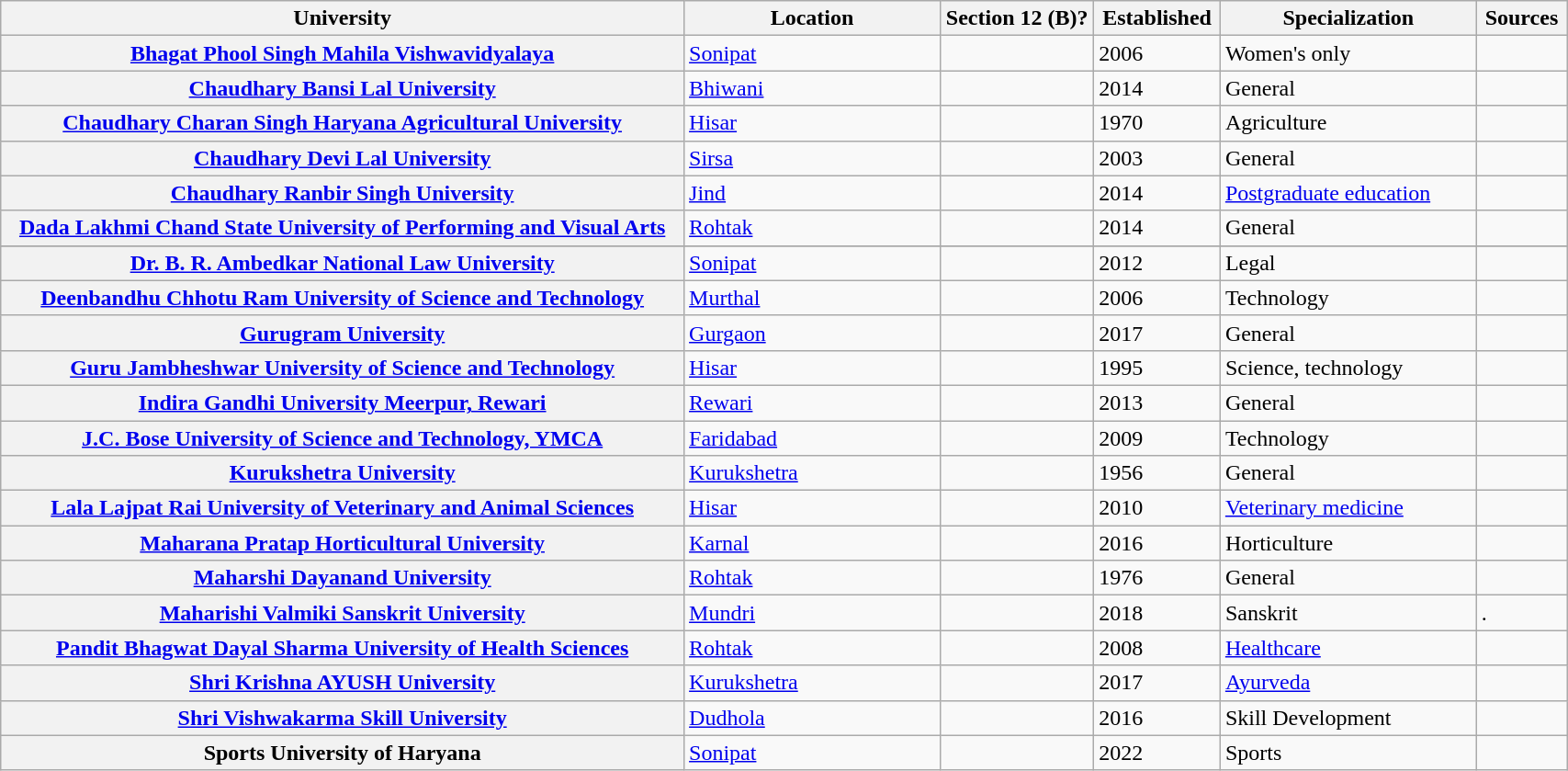<table class="wikitable sortable collapsible plainrowheaders static-row-numbers" border="1" style="text-align:left; width:90%">
<tr>
<th scope="col" style="width: 40%;">University</th>
<th scope="col" style="width: 15%;">Location</th>
<th scope="col" style="width: 9%;">Section 12 (B)?</th>
<th scope="col" style="width: 5%;">Established</th>
<th scope="col" style="width: 15%;">Specialization</th>
<th scope="col" style="width: 5%;" class="unsortable">Sources</th>
</tr>
<tr>
<th scope="row"><a href='#'>Bhagat Phool Singh Mahila Vishwavidyalaya</a></th>
<td><a href='#'>Sonipat</a></td>
<td></td>
<td>2006</td>
<td>Women's only</td>
<td></td>
</tr>
<tr>
<th scope="row"><a href='#'>Chaudhary Bansi Lal University</a></th>
<td><a href='#'>Bhiwani</a></td>
<td></td>
<td>2014</td>
<td>General</td>
<td></td>
</tr>
<tr>
<th scope="row"><a href='#'>Chaudhary Charan Singh Haryana Agricultural University</a></th>
<td><a href='#'>Hisar</a></td>
<td></td>
<td>1970</td>
<td>Agriculture</td>
<td></td>
</tr>
<tr>
<th scope="row"><a href='#'>Chaudhary Devi Lal University</a></th>
<td><a href='#'>Sirsa</a></td>
<td></td>
<td>2003</td>
<td>General</td>
<td></td>
</tr>
<tr>
<th scope="row"><a href='#'>Chaudhary Ranbir Singh University</a></th>
<td><a href='#'>Jind</a></td>
<td></td>
<td>2014</td>
<td><a href='#'>Postgraduate education</a></td>
<td></td>
</tr>
<tr>
<th scope="row"><a href='#'>Dada Lakhmi Chand State University of Performing and Visual Arts</a></th>
<td><a href='#'>Rohtak</a></td>
<td></td>
<td>2014</td>
<td>General</td>
<td></td>
</tr>
<tr>
</tr>
<tr>
<th scope="row"><a href='#'>Dr. B. R. Ambedkar National Law University</a></th>
<td><a href='#'>Sonipat</a></td>
<td></td>
<td>2012</td>
<td>Legal</td>
<td></td>
</tr>
<tr>
<th scope="row"><a href='#'>Deenbandhu Chhotu Ram University of Science and Technology</a></th>
<td><a href='#'>Murthal</a></td>
<td></td>
<td>2006</td>
<td>Technology</td>
<td></td>
</tr>
<tr>
<th scope="row"><a href='#'>Gurugram University</a></th>
<td><a href='#'>Gurgaon</a></td>
<td></td>
<td>2017</td>
<td>General</td>
<td></td>
</tr>
<tr>
<th scope="row"><a href='#'>Guru Jambheshwar University of Science and Technology</a></th>
<td><a href='#'>Hisar</a></td>
<td></td>
<td>1995</td>
<td>Science, technology</td>
<td></td>
</tr>
<tr>
<th scope="row"><a href='#'>Indira Gandhi University Meerpur, Rewari</a></th>
<td><a href='#'>Rewari</a></td>
<td></td>
<td>2013</td>
<td>General</td>
<td></td>
</tr>
<tr>
<th scope="row"><a href='#'>J.C. Bose University of Science and Technology, YMCA</a></th>
<td><a href='#'>Faridabad</a></td>
<td></td>
<td>2009</td>
<td>Technology</td>
<td></td>
</tr>
<tr>
<th scope="row"><a href='#'>Kurukshetra University</a></th>
<td><a href='#'>Kurukshetra</a></td>
<td></td>
<td>1956</td>
<td>General</td>
<td></td>
</tr>
<tr>
<th scope="row"><a href='#'>Lala Lajpat Rai University of Veterinary and Animal Sciences</a></th>
<td><a href='#'>Hisar</a></td>
<td></td>
<td>2010</td>
<td><a href='#'>Veterinary medicine</a></td>
<td></td>
</tr>
<tr>
<th scope="row"><a href='#'>Maharana Pratap Horticultural University</a></th>
<td><a href='#'>Karnal</a></td>
<td></td>
<td>2016</td>
<td>Horticulture</td>
<td></td>
</tr>
<tr>
<th scope="row"><a href='#'>Maharshi Dayanand University</a></th>
<td><a href='#'>Rohtak</a></td>
<td></td>
<td>1976</td>
<td>General</td>
<td></td>
</tr>
<tr>
<th scope="row"><a href='#'>Maharishi Valmiki Sanskrit University</a></th>
<td><a href='#'>Mundri</a></td>
<td></td>
<td>2018</td>
<td>Sanskrit</td>
<td>.</td>
</tr>
<tr>
<th scope="row"><a href='#'>Pandit Bhagwat Dayal Sharma University of Health Sciences</a></th>
<td><a href='#'>Rohtak</a></td>
<td></td>
<td>2008</td>
<td><a href='#'>Healthcare</a></td>
<td></td>
</tr>
<tr>
<th scope="row"><a href='#'>Shri Krishna AYUSH University</a></th>
<td><a href='#'>Kurukshetra</a></td>
<td></td>
<td>2017</td>
<td><a href='#'>Ayurveda</a></td>
<td></td>
</tr>
<tr>
<th scope="row"><a href='#'>Shri Vishwakarma Skill University</a></th>
<td><a href='#'>Dudhola</a></td>
<td></td>
<td>2016</td>
<td>Skill Development</td>
<td></td>
</tr>
<tr>
<th scope="row">Sports University of Haryana</th>
<td><a href='#'>Sonipat</a></td>
<td></td>
<td>2022</td>
<td>Sports</td>
<td></td>
</tr>
</table>
